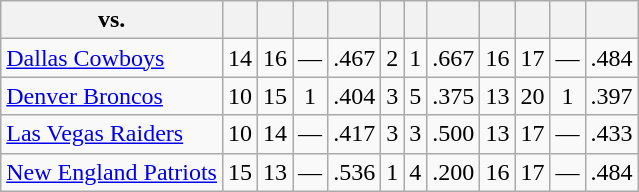<table class="wikitable sortable">
<tr>
<th>vs.</th>
<th></th>
<th></th>
<th></th>
<th></th>
<th></th>
<th></th>
<th></th>
<th></th>
<th></th>
<th></th>
<th></th>
</tr>
<tr>
<td><a href='#'>Dallas Cowboys</a></td>
<td style="text-align:center;">14</td>
<td style="text-align:center;">16</td>
<td style="text-align:center;">—</td>
<td style="text-align:center;">.467</td>
<td style="text-align:center;">2</td>
<td style="text-align:center;">1</td>
<td style="text-align:center;">.667</td>
<td style="text-align:center;">16</td>
<td style="text-align:center;">17</td>
<td style="text-align:center;">—</td>
<td style="text-align:center;">.484</td>
</tr>
<tr>
<td><a href='#'>Denver Broncos</a></td>
<td style="text-align:center;">10</td>
<td style="text-align:center;">15</td>
<td style="text-align:center;">1</td>
<td style="text-align:center;">.404</td>
<td style="text-align:center;">3</td>
<td style="text-align:center;">5</td>
<td style="text-align:center;">.375</td>
<td style="text-align:center;">13</td>
<td style="text-align:center;">20</td>
<td style="text-align:center;">1</td>
<td style="text-align:center;">.397</td>
</tr>
<tr>
<td><a href='#'>Las Vegas Raiders</a></td>
<td style="text-align:center;">10</td>
<td style="text-align:center;">14</td>
<td style="text-align:center;">—</td>
<td style="text-align:center;">.417</td>
<td style="text-align:center;">3</td>
<td style="text-align:center;">3</td>
<td style="text-align:center;">.500</td>
<td style="text-align:center;">13</td>
<td style="text-align:center;">17</td>
<td style="text-align:center;">—</td>
<td style="text-align:center;">.433</td>
</tr>
<tr>
<td><a href='#'>New England Patriots</a></td>
<td style="text-align:center;">15</td>
<td style="text-align:center;">13</td>
<td style="text-align:center;">—</td>
<td style="text-align:center;">.536</td>
<td style="text-align:center;">1</td>
<td style="text-align:center;">4</td>
<td style="text-align:center;">.200</td>
<td style="text-align:center;">16</td>
<td style="text-align:center;">17</td>
<td style="text-align:center;">—</td>
<td style="text-align:center;">.484</td>
</tr>
</table>
